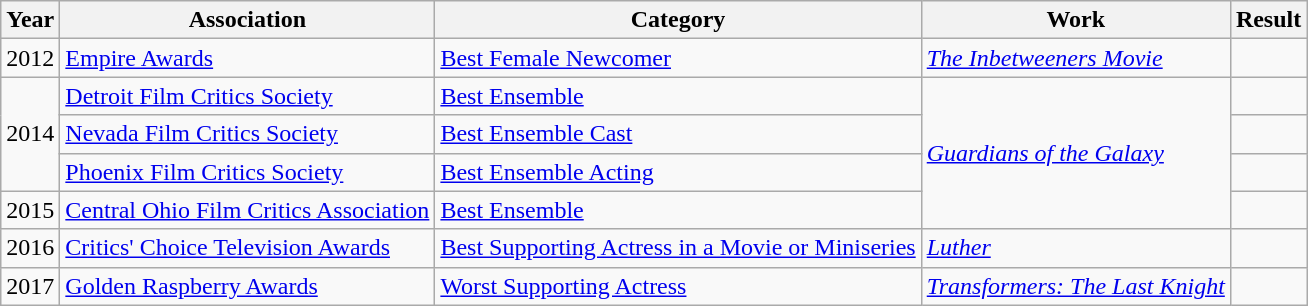<table class="wikitable sortable">
<tr>
<th>Year</th>
<th>Association</th>
<th>Category</th>
<th>Work</th>
<th>Result</th>
</tr>
<tr>
<td>2012</td>
<td><a href='#'>Empire Awards</a></td>
<td><a href='#'>Best Female Newcomer</a></td>
<td><em><a href='#'>The Inbetweeners Movie</a></em></td>
<td></td>
</tr>
<tr>
<td rowspan=3>2014</td>
<td><a href='#'>Detroit Film Critics Society</a></td>
<td><a href='#'>Best Ensemble</a></td>
<td rowspan=4><em><a href='#'>Guardians of the Galaxy</a></em></td>
<td></td>
</tr>
<tr>
<td><a href='#'>Nevada Film Critics Society</a></td>
<td><a href='#'>Best Ensemble Cast</a></td>
<td></td>
</tr>
<tr>
<td><a href='#'>Phoenix Film Critics Society</a></td>
<td><a href='#'>Best Ensemble Acting</a></td>
<td></td>
</tr>
<tr>
<td>2015</td>
<td><a href='#'>Central Ohio Film Critics Association</a></td>
<td><a href='#'>Best Ensemble</a></td>
<td></td>
</tr>
<tr>
<td>2016</td>
<td><a href='#'>Critics' Choice Television Awards</a></td>
<td><a href='#'>Best Supporting Actress in a Movie or Miniseries</a></td>
<td><em><a href='#'>Luther</a></em></td>
<td></td>
</tr>
<tr>
<td>2017</td>
<td><a href='#'>Golden Raspberry Awards</a></td>
<td><a href='#'>Worst Supporting Actress</a></td>
<td><em><a href='#'>Transformers: The Last Knight</a></em></td>
<td></td>
</tr>
</table>
